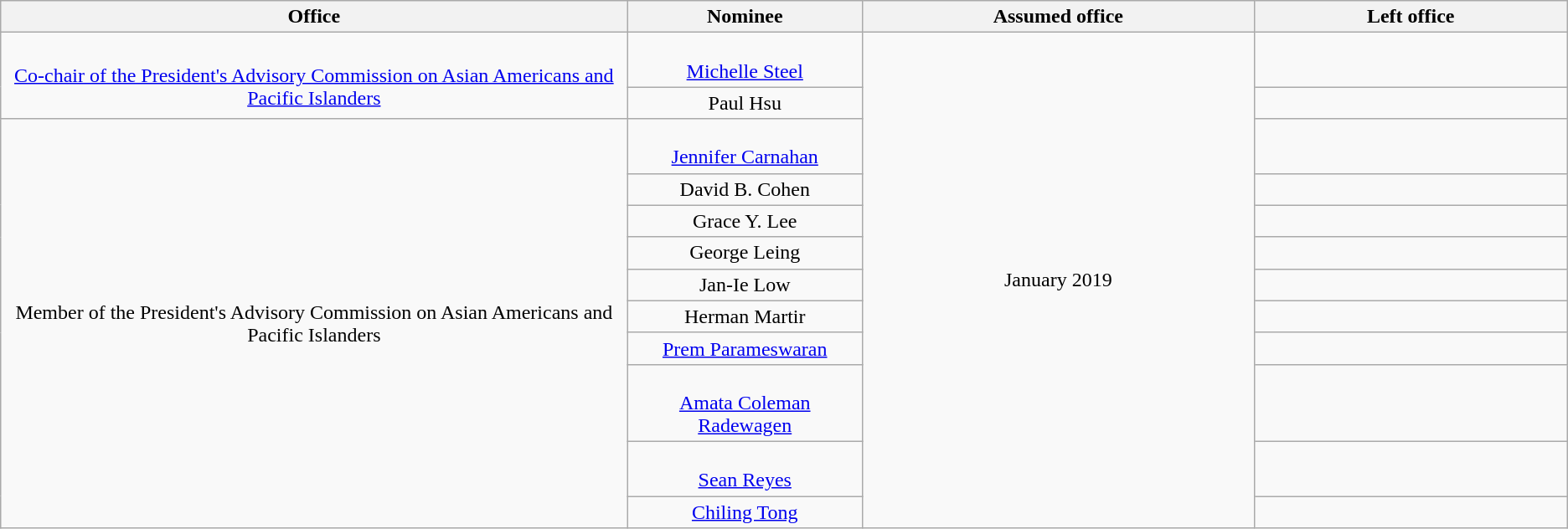<table class="wikitable sortable" style="text-align:center">
<tr>
<th style="width:40%;">Office</th>
<th style="width:15%;">Nominee</th>
<th style="width:25%;" data-sort- type="date">Assumed office</th>
<th style="width:20%;" data-sort- type="date">Left office</th>
</tr>
<tr>
<td rowspan="2"><br><a href='#'>Co-chair of the President's Advisory Commission on Asian Americans and Pacific Islanders</a></td>
<td><br><a href='#'>Michelle Steel</a></td>
<td rowspan="12">January 2019</td>
<td></td>
</tr>
<tr>
<td>Paul Hsu</td>
<td></td>
</tr>
<tr>
<td rowspan="10">Member of the President's Advisory Commission on Asian Americans and Pacific Islanders</td>
<td><br> <a href='#'>Jennifer Carnahan</a></td>
<td></td>
</tr>
<tr>
<td>David B. Cohen</td>
<td></td>
</tr>
<tr>
<td>Grace Y. Lee</td>
<td></td>
</tr>
<tr>
<td>George Leing</td>
<td></td>
</tr>
<tr>
<td>Jan-Ie Low</td>
<td></td>
</tr>
<tr>
<td>Herman Martir</td>
<td></td>
</tr>
<tr>
<td><a href='#'>Prem Parameswaran</a></td>
<td></td>
</tr>
<tr>
<td><br><a href='#'>Amata Coleman Radewagen</a></td>
<td></td>
</tr>
<tr>
<td><br><a href='#'>Sean Reyes</a></td>
<td></td>
</tr>
<tr>
<td><a href='#'>Chiling Tong</a></td>
<td></td>
</tr>
</table>
